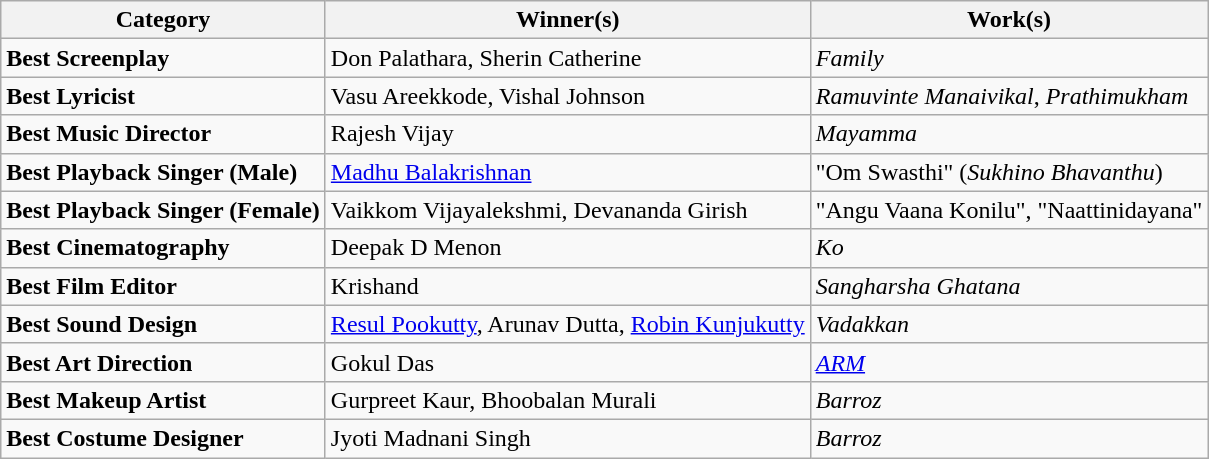<table class="wikitable sortable plainrowheaders">
<tr>
<th>Category</th>
<th>Winner(s)</th>
<th>Work(s)</th>
</tr>
<tr>
<td><strong>Best Screenplay</strong></td>
<td>Don Palathara, Sherin Catherine</td>
<td><em>Family</em></td>
</tr>
<tr>
<td><strong>Best Lyricist</strong></td>
<td>Vasu Areekkode, Vishal Johnson</td>
<td><em>Ramuvinte Manaivikal</em>, <em>Prathimukham</em></td>
</tr>
<tr>
<td><strong>Best Music Director</strong></td>
<td>Rajesh Vijay</td>
<td><em>Mayamma</em></td>
</tr>
<tr>
<td><strong>Best Playback Singer (Male)</strong></td>
<td><a href='#'>Madhu Balakrishnan</a></td>
<td>"Om Swasthi" (<em>Sukhino Bhavanthu</em>)</td>
</tr>
<tr>
<td><strong>Best Playback Singer (Female)</strong></td>
<td>Vaikkom Vijayalekshmi, Devananda Girish</td>
<td>"Angu Vaana Konilu", "Naattinidayana"</td>
</tr>
<tr>
<td><strong>Best Cinematography</strong></td>
<td>Deepak D Menon</td>
<td><em>Ko</em></td>
</tr>
<tr>
<td><strong>Best Film Editor</strong></td>
<td>Krishand</td>
<td><em>Sangharsha Ghatana</em></td>
</tr>
<tr>
<td><strong>Best Sound Design</strong></td>
<td><a href='#'>Resul Pookutty</a>, Arunav Dutta, <a href='#'>Robin Kunjukutty</a></td>
<td><em>Vadakkan</em></td>
</tr>
<tr>
<td><strong>Best Art Direction</strong></td>
<td>Gokul Das</td>
<td><em><a href='#'>ARM</a></em></td>
</tr>
<tr>
<td><strong>Best Makeup Artist</strong></td>
<td>Gurpreet Kaur, Bhoobalan Murali</td>
<td><em>Barroz</em></td>
</tr>
<tr>
<td><strong>Best Costume Designer</strong></td>
<td>Jyoti Madnani Singh</td>
<td><em>Barroz</em></td>
</tr>
</table>
